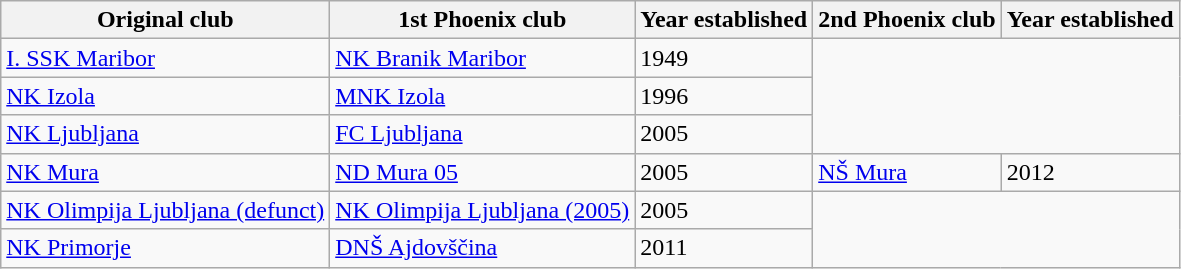<table class="wikitable">
<tr>
<th>Original club</th>
<th>1st Phoenix club</th>
<th>Year established</th>
<th>2nd Phoenix club</th>
<th>Year established</th>
</tr>
<tr>
<td><a href='#'>I. SSK Maribor</a></td>
<td><a href='#'>NK Branik Maribor</a></td>
<td>1949</td>
</tr>
<tr>
<td><a href='#'>NK Izola</a></td>
<td><a href='#'>MNK Izola</a></td>
<td>1996</td>
</tr>
<tr>
<td><a href='#'>NK Ljubljana</a></td>
<td><a href='#'>FC Ljubljana</a></td>
<td>2005</td>
</tr>
<tr>
<td><a href='#'>NK Mura</a></td>
<td><a href='#'>ND Mura 05</a></td>
<td>2005</td>
<td><a href='#'>NŠ Mura</a></td>
<td>2012</td>
</tr>
<tr>
<td><a href='#'>NK Olimpija Ljubljana (defunct)</a></td>
<td><a href='#'>NK Olimpija Ljubljana (2005)</a></td>
<td>2005</td>
</tr>
<tr>
<td><a href='#'>NK Primorje</a></td>
<td><a href='#'>DNŠ Ajdovščina</a></td>
<td>2011</td>
</tr>
</table>
